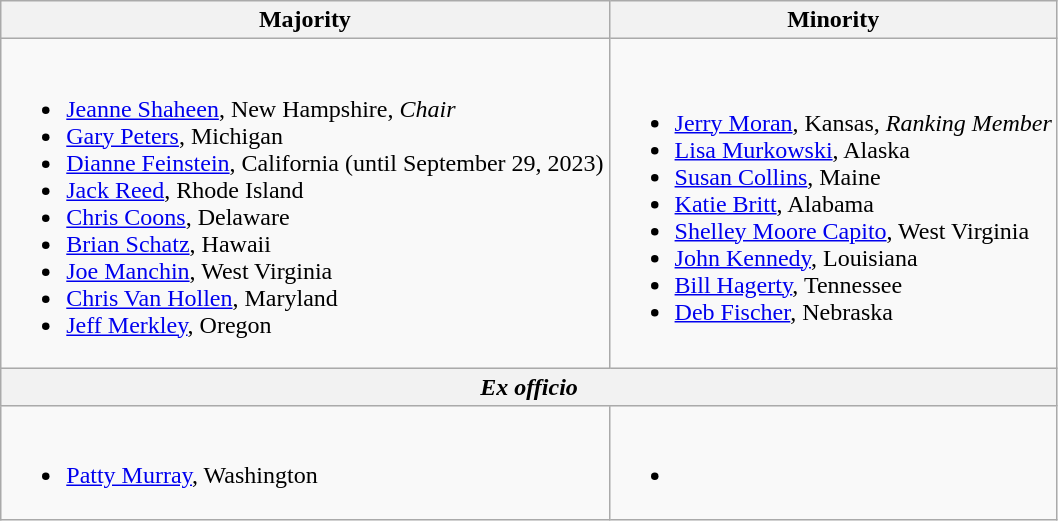<table class=wikitable>
<tr>
<th>Majority</th>
<th>Minority</th>
</tr>
<tr>
<td><br><ul><li><a href='#'>Jeanne Shaheen</a>, New Hampshire, <em>Chair</em></li><li><a href='#'>Gary Peters</a>, Michigan</li><li><a href='#'>Dianne Feinstein</a>, California (until September 29, 2023)</li><li><a href='#'>Jack Reed</a>, Rhode Island</li><li><a href='#'>Chris Coons</a>, Delaware</li><li><a href='#'>Brian Schatz</a>, Hawaii</li><li><a href='#'>Joe Manchin</a>, West Virginia</li><li><a href='#'>Chris Van Hollen</a>, Maryland</li><li><a href='#'>Jeff Merkley</a>, Oregon</li></ul></td>
<td><br><ul><li><a href='#'>Jerry Moran</a>, Kansas, <em>Ranking Member</em></li><li><a href='#'>Lisa Murkowski</a>, Alaska</li><li><a href='#'>Susan Collins</a>, Maine</li><li><a href='#'>Katie Britt</a>, Alabama</li><li><a href='#'>Shelley Moore Capito</a>, West Virginia</li><li><a href='#'>John Kennedy</a>, Louisiana</li><li><a href='#'>Bill Hagerty</a>, Tennessee</li><li><a href='#'>Deb Fischer</a>, Nebraska</li></ul></td>
</tr>
<tr>
<th colspan=2 align=center><em>Ex officio</em></th>
</tr>
<tr>
<td><br><ul><li><a href='#'>Patty Murray</a>, Washington</li></ul></td>
<td><br><ul><li></li></ul></td>
</tr>
</table>
